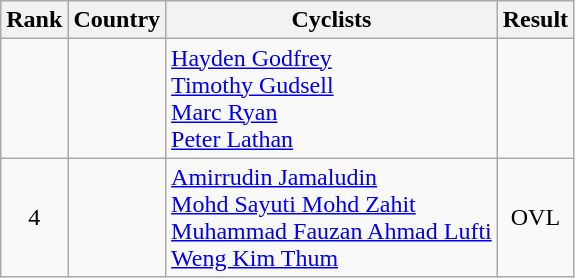<table class="wikitable sortable" style="text-align:center">
<tr>
<th>Rank</th>
<th>Country</th>
<th>Cyclists</th>
<th>Result</th>
</tr>
<tr>
<td></td>
<td align=left></td>
<td align=left><a href='#'>Hayden Godfrey</a><br><a href='#'>Timothy Gudsell</a><br><a href='#'>Marc Ryan</a><br><a href='#'>Peter Lathan</a></td>
<td></td>
</tr>
<tr>
<td>4</td>
<td align=left></td>
<td align=left><a href='#'>Amirrudin Jamaludin</a><br><a href='#'>Mohd Sayuti Mohd Zahit</a><br><a href='#'>Muhammad Fauzan Ahmad Lufti</a><br><a href='#'>Weng Kim Thum</a></td>
<td>OVL</td>
</tr>
</table>
